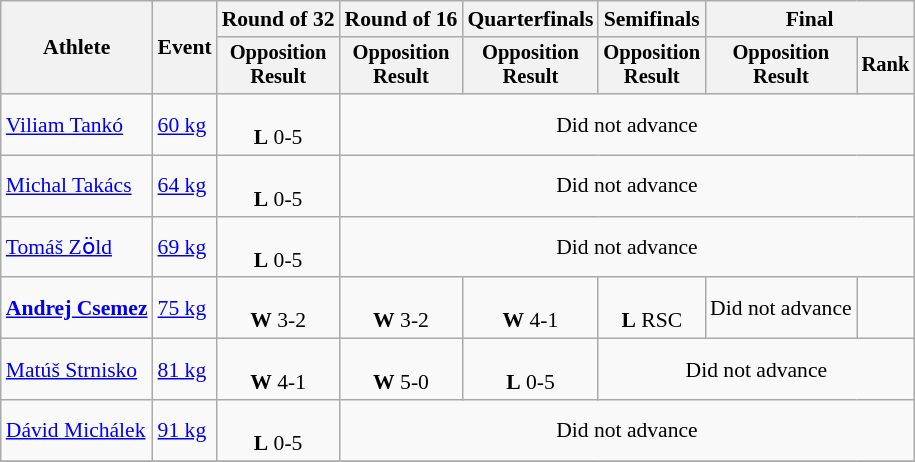<table class="wikitable" style="font-size:90%">
<tr>
<th rowspan="2">Athlete</th>
<th rowspan="2">Event</th>
<th>Round of 32</th>
<th>Round of 16</th>
<th>Quarterfinals</th>
<th>Semifinals</th>
<th colspan=2>Final</th>
</tr>
<tr style="font-size:95%">
<th>Opposition<br>Result</th>
<th>Opposition<br>Result</th>
<th>Opposition<br>Result</th>
<th>Opposition<br>Result</th>
<th>Opposition<br>Result</th>
<th>Rank</th>
</tr>
<tr align=center>
<td align=left><a href='#'>Viliam Tankó</a></td>
<td align=left><a href='#'>60 kg</a></td>
<td><br><strong>L</strong> 0-5</td>
<td colspan=5>Did not advance</td>
</tr>
<tr align=center>
<td align=left><a href='#'>Michal Takács</a></td>
<td align=left><a href='#'>64 kg</a></td>
<td><br><strong>L</strong> 0-5</td>
<td colspan=5>Did not advance</td>
</tr>
<tr align=center>
<td align=left><a href='#'>Tomáš Zӧld</a></td>
<td align=left><a href='#'>69 kg</a></td>
<td><br><strong>L</strong> 0-5</td>
<td colspan=5>Did not advance</td>
</tr>
<tr align=center>
<td align=left><strong><a href='#'>Andrej Csemez</a></strong></td>
<td align=left><a href='#'>75 kg</a></td>
<td><br><strong>W</strong> 3-2</td>
<td><br><strong>W</strong> 3-2</td>
<td><br><strong>W</strong> 4-1</td>
<td><br><strong>L</strong> RSC</td>
<td>Did not advance</td>
<td></td>
</tr>
<tr align=center>
<td align=left><a href='#'>Matúš Strnisko</a></td>
<td align=left><a href='#'>81 kg</a></td>
<td><br><strong>W</strong> 4-1</td>
<td><br><strong>W</strong> 5-0</td>
<td><br><strong>L</strong> 0-5</td>
<td colspan=3>Did not advance</td>
</tr>
<tr align=center>
<td align=left><a href='#'>Dávid Michálek</a></td>
<td align=left><a href='#'>91 kg</a></td>
<td><br><strong>L</strong> 0-5</td>
<td colspan=5>Did not advance</td>
</tr>
<tr align=center>
</tr>
</table>
